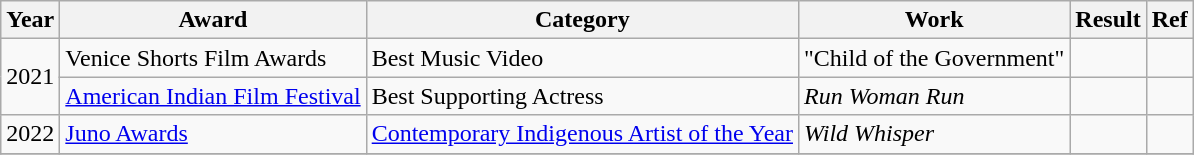<table class="wikitable plainrowheaders">
<tr>
<th>Year</th>
<th>Award</th>
<th>Category</th>
<th>Work</th>
<th>Result</th>
<th>Ref</th>
</tr>
<tr>
<td rowspan="2">2021</td>
<td>Venice Shorts Film Awards</td>
<td>Best Music Video</td>
<td>"Child of the Government"</td>
<td></td>
<td></td>
</tr>
<tr>
<td><a href='#'>American Indian Film Festival</a></td>
<td>Best Supporting Actress</td>
<td><em>Run Woman Run</em></td>
<td></td>
<td></td>
</tr>
<tr>
<td>2022</td>
<td><a href='#'>Juno Awards</a></td>
<td><a href='#'>Contemporary Indigenous Artist of the Year</a></td>
<td><em>Wild Whisper</em></td>
<td></td>
<td></td>
</tr>
<tr>
</tr>
</table>
